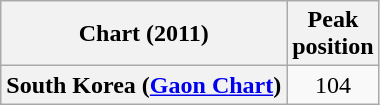<table class="wikitable plainrowheaders">
<tr>
<th scope="col">Chart (2011)</th>
<th scope="col">Peak<br>position</th>
</tr>
<tr>
<th scope="row">South Korea (<a href='#'>Gaon Chart</a>)</th>
<td align="center">104</td>
</tr>
</table>
